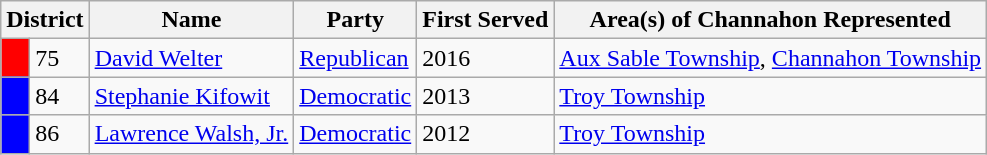<table class=wikitable>
<tr>
<th colspan=2 align=center valign=bottom><strong>District</strong></th>
<th align=center valign=bottom><strong>Name</strong></th>
<th align=center valign=bottom><strong>Party</strong></th>
<th align=center valign=bottom><strong>First Served</strong></th>
<th align=center valign=bottom><strong>Area(s) of Channahon Represented</strong></th>
</tr>
<tr>
<td bgcolor="red"> </td>
<td>75</td>
<td><a href='#'>David Welter</a></td>
<td><a href='#'>Republican</a></td>
<td>2016</td>
<td><a href='#'>Aux Sable Township</a>, <a href='#'>Channahon Township</a></td>
</tr>
<tr>
<td bgcolor="blue"> </td>
<td>84</td>
<td><a href='#'>Stephanie Kifowit</a></td>
<td><a href='#'>Democratic</a></td>
<td>2013</td>
<td><a href='#'>Troy Township</a></td>
</tr>
<tr>
<td bgcolor="blue"> </td>
<td>86</td>
<td><a href='#'>Lawrence Walsh, Jr.</a></td>
<td><a href='#'>Democratic</a></td>
<td>2012</td>
<td><a href='#'>Troy Township</a></td>
</tr>
</table>
